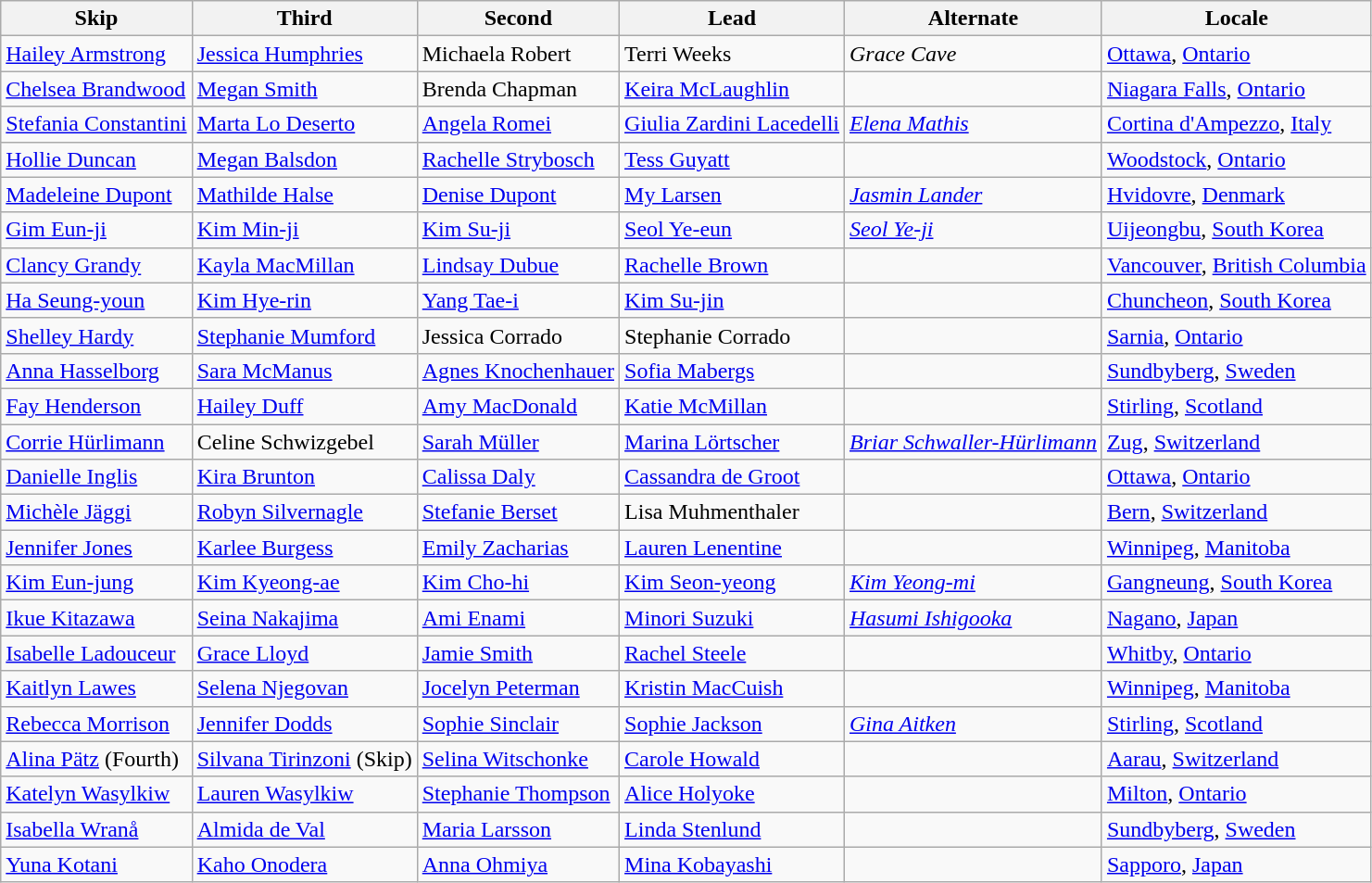<table class=wikitable>
<tr>
<th scope="col">Skip</th>
<th scope="col">Third</th>
<th scope="col">Second</th>
<th scope="col">Lead</th>
<th scope="col">Alternate</th>
<th scope="col">Locale</th>
</tr>
<tr>
<td><a href='#'>Hailey Armstrong</a></td>
<td><a href='#'>Jessica Humphries</a></td>
<td>Michaela Robert</td>
<td>Terri Weeks</td>
<td><em>Grace Cave</em></td>
<td> <a href='#'>Ottawa</a>, <a href='#'>Ontario</a></td>
</tr>
<tr>
<td><a href='#'>Chelsea Brandwood</a></td>
<td><a href='#'>Megan Smith</a></td>
<td>Brenda Chapman</td>
<td><a href='#'>Keira McLaughlin</a></td>
<td></td>
<td> <a href='#'>Niagara Falls</a>, <a href='#'>Ontario</a></td>
</tr>
<tr>
<td><a href='#'>Stefania Constantini</a></td>
<td><a href='#'>Marta Lo Deserto</a></td>
<td><a href='#'>Angela Romei</a></td>
<td><a href='#'>Giulia Zardini Lacedelli</a></td>
<td><em><a href='#'>Elena Mathis</a></em></td>
<td> <a href='#'>Cortina d'Ampezzo</a>, <a href='#'>Italy</a></td>
</tr>
<tr>
<td><a href='#'>Hollie Duncan</a></td>
<td><a href='#'>Megan Balsdon</a></td>
<td><a href='#'>Rachelle Strybosch</a></td>
<td><a href='#'>Tess Guyatt</a></td>
<td></td>
<td> <a href='#'>Woodstock</a>, <a href='#'>Ontario</a></td>
</tr>
<tr>
<td><a href='#'>Madeleine Dupont</a></td>
<td><a href='#'>Mathilde Halse</a></td>
<td><a href='#'>Denise Dupont</a></td>
<td><a href='#'>My Larsen</a></td>
<td><em><a href='#'>Jasmin Lander</a></em></td>
<td> <a href='#'>Hvidovre</a>, <a href='#'>Denmark</a></td>
</tr>
<tr>
<td><a href='#'>Gim Eun-ji</a></td>
<td><a href='#'>Kim Min-ji</a></td>
<td><a href='#'>Kim Su-ji</a></td>
<td><a href='#'>Seol Ye-eun</a></td>
<td><em><a href='#'>Seol Ye-ji</a></em></td>
<td> <a href='#'>Uijeongbu</a>, <a href='#'>South Korea</a></td>
</tr>
<tr>
<td><a href='#'>Clancy Grandy</a></td>
<td><a href='#'>Kayla MacMillan</a></td>
<td><a href='#'>Lindsay Dubue</a></td>
<td><a href='#'>Rachelle Brown</a></td>
<td></td>
<td> <a href='#'>Vancouver</a>, <a href='#'>British Columbia</a></td>
</tr>
<tr>
<td><a href='#'>Ha Seung-youn</a></td>
<td><a href='#'>Kim Hye-rin</a></td>
<td><a href='#'>Yang Tae-i</a></td>
<td><a href='#'>Kim Su-jin</a></td>
<td></td>
<td> <a href='#'>Chuncheon</a>, <a href='#'>South Korea</a></td>
</tr>
<tr>
<td><a href='#'>Shelley Hardy</a></td>
<td><a href='#'>Stephanie Mumford</a></td>
<td>Jessica Corrado</td>
<td>Stephanie Corrado</td>
<td></td>
<td> <a href='#'>Sarnia</a>, <a href='#'>Ontario</a></td>
</tr>
<tr>
<td><a href='#'>Anna Hasselborg</a></td>
<td><a href='#'>Sara McManus</a></td>
<td><a href='#'>Agnes Knochenhauer</a></td>
<td><a href='#'>Sofia Mabergs</a></td>
<td></td>
<td> <a href='#'>Sundbyberg</a>, <a href='#'>Sweden</a></td>
</tr>
<tr>
<td><a href='#'>Fay Henderson</a></td>
<td><a href='#'>Hailey Duff</a></td>
<td><a href='#'>Amy MacDonald</a></td>
<td><a href='#'>Katie McMillan</a></td>
<td></td>
<td> <a href='#'>Stirling</a>, <a href='#'>Scotland</a></td>
</tr>
<tr>
<td><a href='#'>Corrie Hürlimann</a></td>
<td>Celine Schwizgebel</td>
<td><a href='#'>Sarah Müller</a></td>
<td><a href='#'>Marina Lörtscher</a></td>
<td><em><a href='#'>Briar Schwaller-Hürlimann</a></em></td>
<td> <a href='#'>Zug</a>, <a href='#'>Switzerland</a></td>
</tr>
<tr>
<td><a href='#'>Danielle Inglis</a></td>
<td><a href='#'>Kira Brunton</a></td>
<td><a href='#'>Calissa Daly</a></td>
<td><a href='#'>Cassandra de Groot</a></td>
<td></td>
<td> <a href='#'>Ottawa</a>, <a href='#'>Ontario</a></td>
</tr>
<tr>
<td><a href='#'>Michèle Jäggi</a></td>
<td><a href='#'>Robyn Silvernagle</a></td>
<td><a href='#'>Stefanie Berset</a></td>
<td>Lisa Muhmenthaler</td>
<td></td>
<td> <a href='#'>Bern</a>, <a href='#'>Switzerland</a></td>
</tr>
<tr>
<td><a href='#'>Jennifer Jones</a></td>
<td><a href='#'>Karlee Burgess</a></td>
<td><a href='#'>Emily Zacharias</a></td>
<td><a href='#'>Lauren Lenentine</a></td>
<td></td>
<td> <a href='#'>Winnipeg</a>, <a href='#'>Manitoba</a></td>
</tr>
<tr>
<td><a href='#'>Kim Eun-jung</a></td>
<td><a href='#'>Kim Kyeong-ae</a></td>
<td><a href='#'>Kim Cho-hi</a></td>
<td><a href='#'>Kim Seon-yeong</a></td>
<td><em><a href='#'>Kim Yeong-mi</a></em></td>
<td> <a href='#'>Gangneung</a>, <a href='#'>South Korea</a></td>
</tr>
<tr>
<td><a href='#'>Ikue Kitazawa</a></td>
<td><a href='#'>Seina Nakajima</a></td>
<td><a href='#'>Ami Enami</a></td>
<td><a href='#'>Minori Suzuki</a></td>
<td><em><a href='#'>Hasumi Ishigooka</a></em></td>
<td> <a href='#'>Nagano</a>, <a href='#'>Japan</a></td>
</tr>
<tr>
<td><a href='#'>Isabelle Ladouceur</a></td>
<td><a href='#'>Grace Lloyd</a></td>
<td><a href='#'>Jamie Smith</a></td>
<td><a href='#'>Rachel Steele</a></td>
<td></td>
<td> <a href='#'>Whitby</a>, <a href='#'>Ontario</a></td>
</tr>
<tr>
<td><a href='#'>Kaitlyn Lawes</a></td>
<td><a href='#'>Selena Njegovan</a></td>
<td><a href='#'>Jocelyn Peterman</a></td>
<td><a href='#'>Kristin MacCuish</a></td>
<td></td>
<td> <a href='#'>Winnipeg</a>, <a href='#'>Manitoba</a></td>
</tr>
<tr>
<td><a href='#'>Rebecca Morrison</a></td>
<td><a href='#'>Jennifer Dodds</a></td>
<td><a href='#'>Sophie Sinclair</a></td>
<td><a href='#'>Sophie Jackson</a></td>
<td><em><a href='#'>Gina Aitken</a></em></td>
<td> <a href='#'>Stirling</a>, <a href='#'>Scotland</a></td>
</tr>
<tr>
<td><a href='#'>Alina Pätz</a> (Fourth)</td>
<td><a href='#'>Silvana Tirinzoni</a> (Skip)</td>
<td><a href='#'>Selina Witschonke</a></td>
<td><a href='#'>Carole Howald</a></td>
<td></td>
<td> <a href='#'>Aarau</a>, <a href='#'>Switzerland</a></td>
</tr>
<tr>
<td><a href='#'>Katelyn Wasylkiw</a></td>
<td><a href='#'>Lauren Wasylkiw</a></td>
<td><a href='#'>Stephanie Thompson</a></td>
<td><a href='#'>Alice Holyoke</a></td>
<td></td>
<td> <a href='#'>Milton</a>, <a href='#'>Ontario</a></td>
</tr>
<tr>
<td><a href='#'>Isabella Wranå</a></td>
<td><a href='#'>Almida de Val</a></td>
<td><a href='#'>Maria Larsson</a></td>
<td><a href='#'>Linda Stenlund</a></td>
<td></td>
<td> <a href='#'>Sundbyberg</a>, <a href='#'>Sweden</a></td>
</tr>
<tr>
<td><a href='#'>Yuna Kotani</a></td>
<td><a href='#'>Kaho Onodera</a></td>
<td><a href='#'>Anna Ohmiya</a></td>
<td><a href='#'>Mina Kobayashi</a></td>
<td></td>
<td> <a href='#'>Sapporo</a>, <a href='#'>Japan</a></td>
</tr>
</table>
